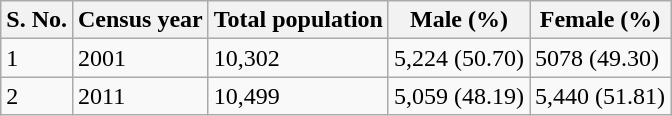<table class="wikitable">
<tr>
<th>S. No.</th>
<th>Census year</th>
<th>Total population</th>
<th>Male (%)</th>
<th>Female (%)</th>
</tr>
<tr>
<td>1</td>
<td>2001</td>
<td>10,302</td>
<td>5,224 (50.70)</td>
<td>5078 (49.30)</td>
</tr>
<tr>
<td>2</td>
<td>2011</td>
<td>10,499</td>
<td>5,059 (48.19)</td>
<td>5,440 (51.81)</td>
</tr>
</table>
